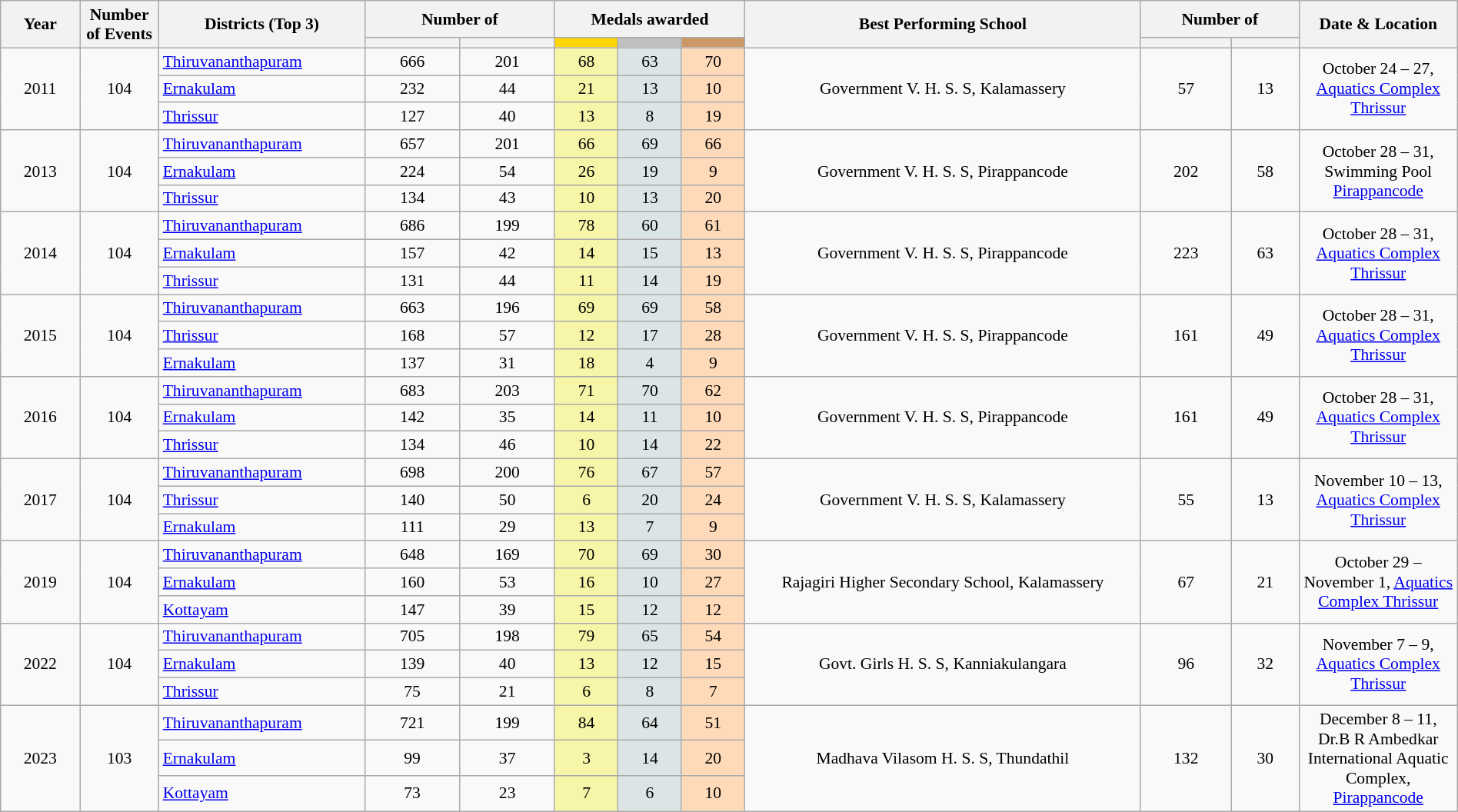<table class="wikitable sortable" width="100%" style="font-size:90%; text-align:center;">
<tr>
<th rowspan=2 width=5%>Year</th>
<th rowspan=2 width=5%>Number of Events</th>
<th rowspan=2 width=13%>Districts (Top 3)</th>
<th colspan=2 width=12%>Number of</th>
<th colspan=3 width=12%>Medals awarded</th>
<th rowspan=2 width=25%>Best Performing School</th>
<th colspan=2 width=10%>Number of</th>
<th rowspan=2 width=10%>Date & Location</th>
</tr>
<tr>
<th></th>
<th></th>
<th align=center style="background:gold; width=7%;"></th>
<th align=center style="background:silver; width=7%;"></th>
<th align=center style="background:#cc9966; width=7%;"></th>
<th></th>
<th></th>
</tr>
<tr>
<td rowspan=3>2011</td>
<td rowspan=3>104</td>
<td align=left><a href='#'>Thiruvananthapuram</a></td>
<td>666</td>
<td>201</td>
<td bgcolor="#F7F6A8">68</td>
<td bgcolor="#DCE5E5">63</td>
<td bgcolor="#FFDAB9">70</td>
<td rowspan=3>Government V. H. S. S, Kalamassery<br></td>
<td rowspan=3>57</td>
<td rowspan=3>13</td>
<td rowspan=3>October 24 – 27, <a href='#'>Aquatics Complex Thrissur</a></td>
</tr>
<tr>
<td align=left><a href='#'>Ernakulam</a></td>
<td>232</td>
<td>44</td>
<td bgcolor="#F7F6A8">21</td>
<td bgcolor="#DCE5E5">13</td>
<td bgcolor="#FFDAB9">10</td>
</tr>
<tr>
<td align=left><a href='#'>Thrissur</a></td>
<td>127</td>
<td>40</td>
<td bgcolor="#F7F6A8">13</td>
<td bgcolor="#DCE5E5">8</td>
<td bgcolor="#FFDAB9">19</td>
</tr>
<tr>
<td rowspan=3>2013</td>
<td rowspan=3>104</td>
<td align=left><a href='#'>Thiruvananthapuram</a></td>
<td>657</td>
<td>201</td>
<td bgcolor="#F7F6A8">66</td>
<td bgcolor="#DCE5E5">69</td>
<td bgcolor="#FFDAB9">66</td>
<td rowspan=3>Government V. H. S. S, Pirappancode<br></td>
<td rowspan=3>202</td>
<td rowspan=3>58</td>
<td rowspan=3>October 28 – 31, Swimming Pool <a href='#'>Pirappancode</a></td>
</tr>
<tr>
<td align=left><a href='#'>Ernakulam</a></td>
<td>224</td>
<td>54</td>
<td bgcolor="#F7F6A8">26</td>
<td bgcolor="#DCE5E5">19</td>
<td bgcolor="#FFDAB9">9</td>
</tr>
<tr>
<td align=left><a href='#'>Thrissur</a></td>
<td>134</td>
<td>43</td>
<td bgcolor="#F7F6A8">10</td>
<td bgcolor="#DCE5E5">13</td>
<td bgcolor="#FFDAB9">20</td>
</tr>
<tr>
<td rowspan=3>2014</td>
<td rowspan=3>104</td>
<td align=left><a href='#'>Thiruvananthapuram</a></td>
<td>686</td>
<td>199</td>
<td bgcolor="#F7F6A8">78</td>
<td bgcolor="#DCE5E5">60</td>
<td bgcolor="#FFDAB9">61</td>
<td rowspan=3>Government V. H. S. S, Pirappancode<br></td>
<td rowspan=3>223</td>
<td rowspan=3>63</td>
<td rowspan=3>October 28 – 31, <a href='#'>Aquatics Complex Thrissur</a></td>
</tr>
<tr>
<td align=left><a href='#'>Ernakulam</a></td>
<td>157</td>
<td>42</td>
<td bgcolor="#F7F6A8">14</td>
<td bgcolor="#DCE5E5">15</td>
<td bgcolor="#FFDAB9">13</td>
</tr>
<tr>
<td align=left><a href='#'>Thrissur</a></td>
<td>131</td>
<td>44</td>
<td bgcolor="#F7F6A8">11</td>
<td bgcolor="#DCE5E5">14</td>
<td bgcolor="#FFDAB9">19</td>
</tr>
<tr>
<td rowspan=3>2015</td>
<td rowspan=3>104</td>
<td align=left><a href='#'>Thiruvananthapuram</a></td>
<td>663</td>
<td>196</td>
<td bgcolor="#F7F6A8">69</td>
<td bgcolor="#DCE5E5">69</td>
<td bgcolor="#FFDAB9">58</td>
<td rowspan=3>Government V. H. S. S, Pirappancode<br></td>
<td rowspan=3>161</td>
<td rowspan=3>49</td>
<td rowspan=3>October 28 – 31, <a href='#'>Aquatics Complex Thrissur</a></td>
</tr>
<tr>
<td align=left><a href='#'>Thrissur</a></td>
<td>168</td>
<td>57</td>
<td bgcolor="#F7F6A8">12</td>
<td bgcolor="#DCE5E5">17</td>
<td bgcolor="#FFDAB9">28</td>
</tr>
<tr>
<td align=left><a href='#'>Ernakulam</a></td>
<td>137</td>
<td>31</td>
<td bgcolor="#F7F6A8">18</td>
<td bgcolor="#DCE5E5">4</td>
<td bgcolor="#FFDAB9">9</td>
</tr>
<tr>
<td rowspan=3>2016</td>
<td rowspan=3>104</td>
<td align=left><a href='#'>Thiruvananthapuram</a></td>
<td>683</td>
<td>203</td>
<td bgcolor="#F7F6A8">71</td>
<td bgcolor="#DCE5E5">70</td>
<td bgcolor="#FFDAB9">62</td>
<td rowspan=3>Government V. H. S. S, Pirappancode<br></td>
<td rowspan=3>161</td>
<td rowspan=3>49</td>
<td rowspan=3>October 28 – 31, <a href='#'>Aquatics Complex Thrissur</a></td>
</tr>
<tr>
<td align=left><a href='#'>Ernakulam</a></td>
<td>142</td>
<td>35</td>
<td bgcolor="#F7F6A8">14</td>
<td bgcolor="#DCE5E5">11</td>
<td bgcolor="#FFDAB9">10</td>
</tr>
<tr>
<td align=left><a href='#'>Thrissur</a></td>
<td>134</td>
<td>46</td>
<td bgcolor="#F7F6A8">10</td>
<td bgcolor="#DCE5E5">14</td>
<td bgcolor="#FFDAB9">22</td>
</tr>
<tr>
<td rowspan=3>2017</td>
<td rowspan=3>104</td>
<td align=left><a href='#'>Thiruvananthapuram</a></td>
<td>698</td>
<td>200</td>
<td bgcolor="#F7F6A8">76</td>
<td bgcolor="#DCE5E5">67</td>
<td bgcolor="#FFDAB9">57</td>
<td rowspan=3>Government V. H. S. S, Kalamassery<br></td>
<td rowspan=3>55</td>
<td rowspan=3>13</td>
<td rowspan=3>November 10 – 13, <a href='#'>Aquatics Complex Thrissur</a></td>
</tr>
<tr>
<td align=left><a href='#'>Thrissur</a></td>
<td>140</td>
<td>50</td>
<td bgcolor="#F7F6A8">6</td>
<td bgcolor="#DCE5E5">20</td>
<td bgcolor="#FFDAB9">24</td>
</tr>
<tr>
<td align=left><a href='#'>Ernakulam</a></td>
<td>111</td>
<td>29</td>
<td bgcolor="#F7F6A8">13</td>
<td bgcolor="#DCE5E5">7</td>
<td bgcolor="#FFDAB9">9</td>
</tr>
<tr>
<td rowspan=3>2019</td>
<td rowspan=3>104</td>
<td align=left><a href='#'>Thiruvananthapuram</a></td>
<td>648</td>
<td>169</td>
<td bgcolor="#F7F6A8">70</td>
<td bgcolor="#DCE5E5">69</td>
<td bgcolor="#FFDAB9">30</td>
<td rowspan=3>Rajagiri Higher Secondary School, Kalamassery<br></td>
<td rowspan=3>67</td>
<td rowspan=3>21</td>
<td rowspan=3>October 29 – November 1, <a href='#'>Aquatics Complex Thrissur</a></td>
</tr>
<tr>
<td align=left><a href='#'>Ernakulam</a></td>
<td>160</td>
<td>53</td>
<td bgcolor="#F7F6A8">16</td>
<td bgcolor="#DCE5E5">10</td>
<td bgcolor="#FFDAB9">27</td>
</tr>
<tr>
<td align=left><a href='#'>Kottayam</a></td>
<td>147</td>
<td>39</td>
<td bgcolor="#F7F6A8">15</td>
<td bgcolor="#DCE5E5">12</td>
<td bgcolor="#FFDAB9">12</td>
</tr>
<tr>
<td rowspan=3>2022</td>
<td rowspan=3>104</td>
<td align=left><a href='#'>Thiruvananthapuram</a></td>
<td>705</td>
<td>198</td>
<td bgcolor="#F7F6A8">79</td>
<td bgcolor="#DCE5E5">65</td>
<td bgcolor="#FFDAB9">54</td>
<td rowspan=3>Govt. Girls H. S. S, Kanniakulangara<br></td>
<td rowspan=3>96</td>
<td rowspan=3>32</td>
<td rowspan=3>November 7 – 9, <a href='#'>Aquatics Complex Thrissur</a></td>
</tr>
<tr>
<td align=left><a href='#'>Ernakulam</a></td>
<td>139</td>
<td>40</td>
<td bgcolor="#F7F6A8">13</td>
<td bgcolor="#DCE5E5">12</td>
<td bgcolor="#FFDAB9">15</td>
</tr>
<tr>
<td align=left><a href='#'>Thrissur</a></td>
<td>75</td>
<td>21</td>
<td bgcolor="#F7F6A8">6</td>
<td bgcolor="#DCE5E5">8</td>
<td bgcolor="#FFDAB9">7</td>
</tr>
<tr>
<td rowspan=3>2023</td>
<td rowspan=3>103</td>
<td align=left><a href='#'>Thiruvananthapuram</a></td>
<td>721</td>
<td>199</td>
<td bgcolor="#F7F6A8">84</td>
<td bgcolor="#DCE5E5">64</td>
<td bgcolor="#FFDAB9">51</td>
<td rowspan=3>Madhava Vilasom  H. S. S, Thundathil<br></td>
<td rowspan=3>132</td>
<td rowspan=3>30</td>
<td rowspan=3>December 8 – 11, Dr.B R Ambedkar International Aquatic Complex, <a href='#'>Pirappancode</a></td>
</tr>
<tr>
<td align=left><a href='#'>Ernakulam</a></td>
<td>99</td>
<td>37</td>
<td bgcolor="#F7F6A8">3</td>
<td bgcolor="#DCE5E5">14</td>
<td bgcolor="#FFDAB9">20</td>
</tr>
<tr>
<td align=left><a href='#'>Kottayam</a></td>
<td>73</td>
<td>23</td>
<td bgcolor="#F7F6A8">7</td>
<td bgcolor="#DCE5E5">6</td>
<td bgcolor="#FFDAB9">10</td>
</tr>
</table>
